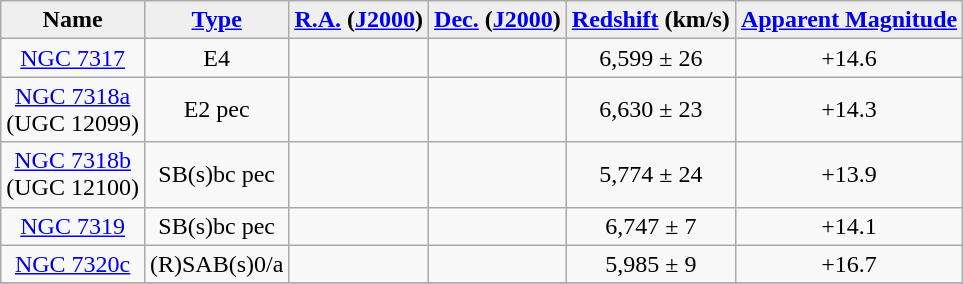<table class="wikitable" style="text-align:center;border-collapse:collapse" cellpadding="2">
<tr>
<th style="background:#efefef;">Name</th>
<th style="background:#efefef;"><a href='#'>Type</a></th>
<th style="background:#efefef;"><a href='#'>R.A.</a> (<a href='#'>J2000</a>)</th>
<th style="background:#efefef;"><a href='#'>Dec.</a> (<a href='#'>J2000</a>)</th>
<th style="background:#efefef;"><a href='#'>Redshift</a> (km/s)</th>
<th style="background:#efefef;"><a href='#'>Apparent Magnitude</a></th>
</tr>
<tr>
<td><a href='#'>NGC 7317</a></td>
<td>E4</td>
<td></td>
<td></td>
<td>6,599 ± 26</td>
<td>+14.6</td>
</tr>
<tr>
<td><a href='#'>NGC 7318a</a><br>(UGC 12099)</td>
<td>E2 pec</td>
<td></td>
<td></td>
<td>6,630 ± 23</td>
<td>+14.3</td>
</tr>
<tr>
<td><a href='#'>NGC 7318b</a><br>(UGC 12100)</td>
<td>SB(s)bc pec</td>
<td></td>
<td></td>
<td>5,774 ± 24</td>
<td>+13.9</td>
</tr>
<tr>
<td><a href='#'>NGC 7319</a></td>
<td>SB(s)bc pec</td>
<td></td>
<td></td>
<td>6,747 ± 7</td>
<td>+14.1</td>
</tr>
<tr>
<td><a href='#'>NGC 7320c</a></td>
<td>(R)SAB(s)0/a</td>
<td></td>
<td></td>
<td>5,985 ± 9</td>
<td>+16.7</td>
</tr>
<tr>
</tr>
</table>
